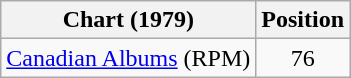<table class="wikitable sortable" style="text-align:center;">
<tr>
<th scope="col">Chart (1979)</th>
<th scope="col">Position</th>
</tr>
<tr>
<td scope="row" align="left"><a href='#'>Canadian Albums</a> (RPM)</td>
<td>76</td>
</tr>
</table>
